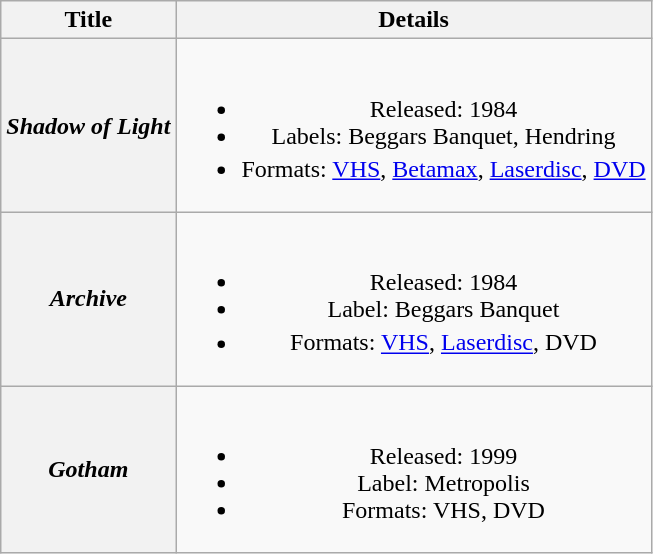<table class="wikitable plainrowheaders">
<tr>
<th scope="col">Title</th>
<th scope="col">Details</th>
</tr>
<tr align="center">
<th scope="row"><em>Shadow of Light</em></th>
<td><br><ul><li>Released: 1984</li><li>Labels: Beggars Banquet, Hendring</li><li>Formats: <a href='#'>VHS</a>, <a href='#'>Betamax</a>, <a href='#'>Laserdisc</a>, <a href='#'>DVD</a><sup></sup></li></ul></td>
</tr>
<tr align="center">
<th scope="row"><em>Archive</em></th>
<td><br><ul><li>Released: 1984</li><li>Label: Beggars Banquet</li><li>Formats: <a href='#'>VHS</a>, <a href='#'>Laserdisc</a>, DVD<sup></sup></li></ul></td>
</tr>
<tr align="center">
<th scope="row"><em>Gotham</em></th>
<td><br><ul><li>Released: 1999</li><li>Label: Metropolis</li><li>Formats: VHS, DVD</li></ul></td>
</tr>
</table>
